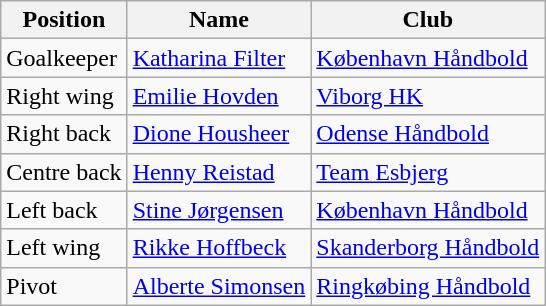<table class="wikitable">
<tr>
<th>Position</th>
<th>Name</th>
<th>Club</th>
</tr>
<tr>
<td>Goalkeeper</td>
<td> <a href='#'>Katharina Filter</a></td>
<td><a href='#'>København Håndbold</a></td>
</tr>
<tr>
<td>Right wing</td>
<td> <a href='#'>Emilie Hovden</a></td>
<td><a href='#'>Viborg HK</a></td>
</tr>
<tr>
<td>Right back</td>
<td> <a href='#'>Dione Housheer</a></td>
<td><a href='#'>Odense Håndbold</a></td>
</tr>
<tr>
<td>Centre back</td>
<td> <a href='#'>Henny Reistad</a></td>
<td><a href='#'>Team Esbjerg</a></td>
</tr>
<tr>
<td>Left back</td>
<td> <a href='#'>Stine Jørgensen</a></td>
<td><a href='#'>København Håndbold</a></td>
</tr>
<tr>
<td>Left wing</td>
<td> <a href='#'>Rikke Hoffbeck</a></td>
<td><a href='#'>Skanderborg Håndbold</a></td>
</tr>
<tr>
<td>Pivot</td>
<td> <a href='#'>Alberte Simonsen</a></td>
<td><a href='#'>Ringkøbing Håndbold</a></td>
</tr>
</table>
